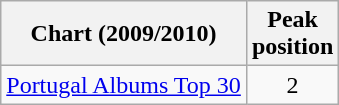<table class="wikitable sortable">
<tr>
<th style="text-align:center;">Chart (2009/2010)</th>
<th style="text-align:center;">Peak<br>position</th>
</tr>
<tr>
<td align="left"><a href='#'>Portugal Albums Top 30</a></td>
<td style="text-align:center;">2</td>
</tr>
</table>
